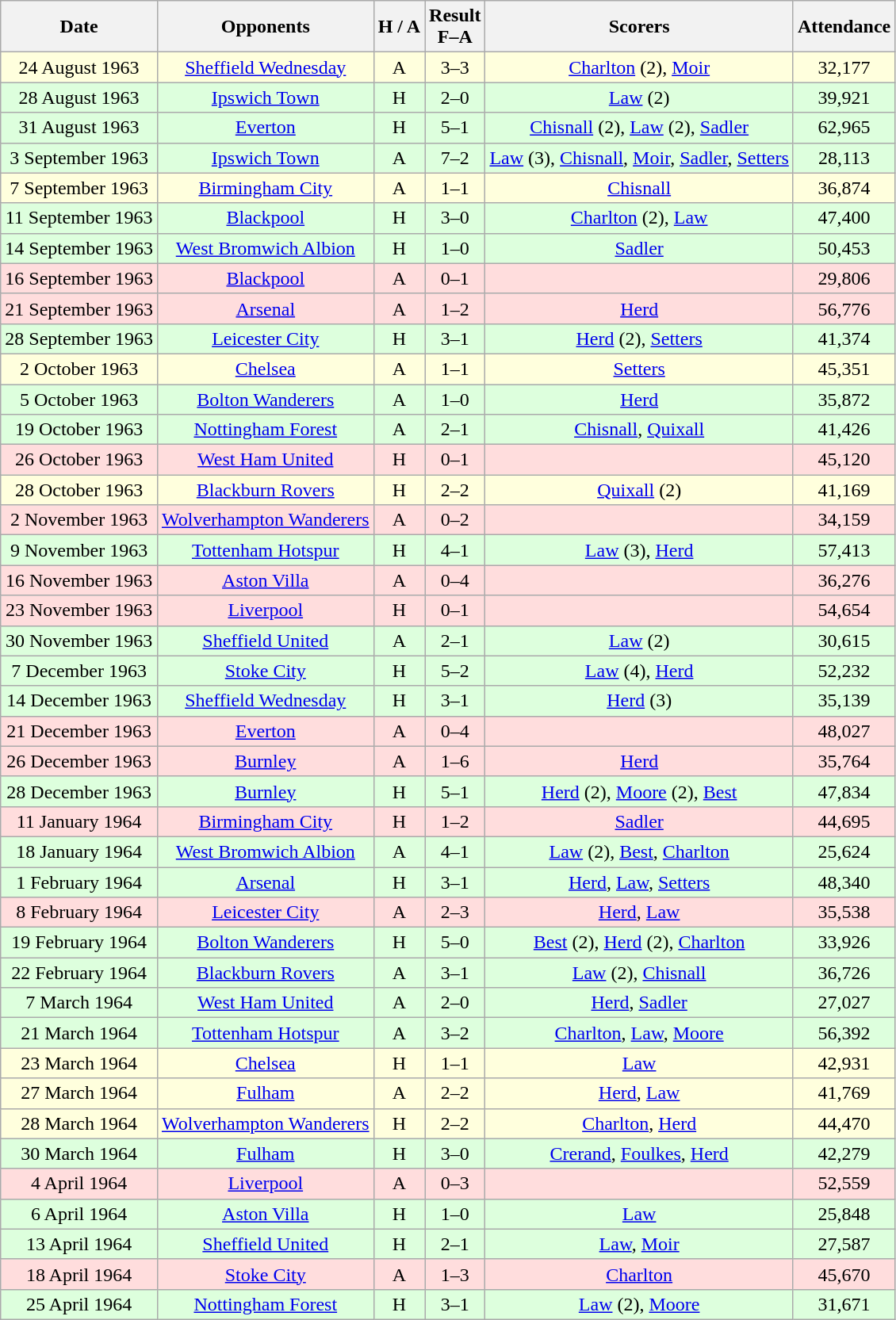<table class="wikitable" style="text-align:center">
<tr>
<th>Date</th>
<th>Opponents</th>
<th>H / A</th>
<th>Result<br>F–A</th>
<th>Scorers</th>
<th>Attendance</th>
</tr>
<tr bgcolor="#ffffdd">
<td>24 August 1963</td>
<td><a href='#'>Sheffield Wednesday</a></td>
<td>A</td>
<td>3–3</td>
<td><a href='#'>Charlton</a> (2), <a href='#'>Moir</a></td>
<td>32,177</td>
</tr>
<tr bgcolor="#ddffdd">
<td>28 August 1963</td>
<td><a href='#'>Ipswich Town</a></td>
<td>H</td>
<td>2–0</td>
<td><a href='#'>Law</a> (2)</td>
<td>39,921</td>
</tr>
<tr bgcolor="#ddffdd">
<td>31 August 1963</td>
<td><a href='#'>Everton</a></td>
<td>H</td>
<td>5–1</td>
<td><a href='#'>Chisnall</a> (2), <a href='#'>Law</a> (2), <a href='#'>Sadler</a></td>
<td>62,965</td>
</tr>
<tr bgcolor="#ddffdd">
<td>3 September 1963</td>
<td><a href='#'>Ipswich Town</a></td>
<td>A</td>
<td>7–2</td>
<td><a href='#'>Law</a> (3), <a href='#'>Chisnall</a>, <a href='#'>Moir</a>, <a href='#'>Sadler</a>, <a href='#'>Setters</a></td>
<td>28,113</td>
</tr>
<tr bgcolor="#ffffdd">
<td>7 September 1963</td>
<td><a href='#'>Birmingham City</a></td>
<td>A</td>
<td>1–1</td>
<td><a href='#'>Chisnall</a></td>
<td>36,874</td>
</tr>
<tr bgcolor="#ddffdd">
<td>11 September 1963</td>
<td><a href='#'>Blackpool</a></td>
<td>H</td>
<td>3–0</td>
<td><a href='#'>Charlton</a> (2), <a href='#'>Law</a></td>
<td>47,400</td>
</tr>
<tr bgcolor="#ddffdd">
<td>14 September 1963</td>
<td><a href='#'>West Bromwich Albion</a></td>
<td>H</td>
<td>1–0</td>
<td><a href='#'>Sadler</a></td>
<td>50,453</td>
</tr>
<tr bgcolor="#ffdddd">
<td>16 September 1963</td>
<td><a href='#'>Blackpool</a></td>
<td>A</td>
<td>0–1</td>
<td></td>
<td>29,806</td>
</tr>
<tr bgcolor="#ffdddd">
<td>21 September 1963</td>
<td><a href='#'>Arsenal</a></td>
<td>A</td>
<td>1–2</td>
<td><a href='#'>Herd</a></td>
<td>56,776</td>
</tr>
<tr bgcolor="#ddffdd">
<td>28 September 1963</td>
<td><a href='#'>Leicester City</a></td>
<td>H</td>
<td>3–1</td>
<td><a href='#'>Herd</a> (2), <a href='#'>Setters</a></td>
<td>41,374</td>
</tr>
<tr bgcolor="#ffffdd">
<td>2 October 1963</td>
<td><a href='#'>Chelsea</a></td>
<td>A</td>
<td>1–1</td>
<td><a href='#'>Setters</a></td>
<td>45,351</td>
</tr>
<tr bgcolor="#ddffdd">
<td>5 October 1963</td>
<td><a href='#'>Bolton Wanderers</a></td>
<td>A</td>
<td>1–0</td>
<td><a href='#'>Herd</a></td>
<td>35,872</td>
</tr>
<tr bgcolor="#ddffdd">
<td>19 October 1963</td>
<td><a href='#'>Nottingham Forest</a></td>
<td>A</td>
<td>2–1</td>
<td><a href='#'>Chisnall</a>, <a href='#'>Quixall</a></td>
<td>41,426</td>
</tr>
<tr bgcolor="#ffdddd">
<td>26 October 1963</td>
<td><a href='#'>West Ham United</a></td>
<td>H</td>
<td>0–1</td>
<td></td>
<td>45,120</td>
</tr>
<tr bgcolor="#ffffdd">
<td>28 October 1963</td>
<td><a href='#'>Blackburn Rovers</a></td>
<td>H</td>
<td>2–2</td>
<td><a href='#'>Quixall</a> (2)</td>
<td>41,169</td>
</tr>
<tr bgcolor="#ffdddd">
<td>2 November 1963</td>
<td><a href='#'>Wolverhampton Wanderers</a></td>
<td>A</td>
<td>0–2</td>
<td></td>
<td>34,159</td>
</tr>
<tr bgcolor="#ddffdd">
<td>9 November 1963</td>
<td><a href='#'>Tottenham Hotspur</a></td>
<td>H</td>
<td>4–1</td>
<td><a href='#'>Law</a> (3), <a href='#'>Herd</a></td>
<td>57,413</td>
</tr>
<tr bgcolor="#ffdddd">
<td>16 November 1963</td>
<td><a href='#'>Aston Villa</a></td>
<td>A</td>
<td>0–4</td>
<td></td>
<td>36,276</td>
</tr>
<tr bgcolor="#ffdddd">
<td>23 November 1963</td>
<td><a href='#'>Liverpool</a></td>
<td>H</td>
<td>0–1</td>
<td></td>
<td>54,654</td>
</tr>
<tr bgcolor="#ddffdd">
<td>30 November 1963</td>
<td><a href='#'>Sheffield United</a></td>
<td>A</td>
<td>2–1</td>
<td><a href='#'>Law</a> (2)</td>
<td>30,615</td>
</tr>
<tr bgcolor="#ddffdd">
<td>7 December 1963</td>
<td><a href='#'>Stoke City</a></td>
<td>H</td>
<td>5–2</td>
<td><a href='#'>Law</a> (4), <a href='#'>Herd</a></td>
<td>52,232</td>
</tr>
<tr bgcolor="#ddffdd">
<td>14 December 1963</td>
<td><a href='#'>Sheffield Wednesday</a></td>
<td>H</td>
<td>3–1</td>
<td><a href='#'>Herd</a> (3)</td>
<td>35,139</td>
</tr>
<tr bgcolor="#ffdddd">
<td>21 December 1963</td>
<td><a href='#'>Everton</a></td>
<td>A</td>
<td>0–4</td>
<td></td>
<td>48,027</td>
</tr>
<tr bgcolor="#ffdddd">
<td>26 December 1963</td>
<td><a href='#'>Burnley</a></td>
<td>A</td>
<td>1–6</td>
<td><a href='#'>Herd</a></td>
<td>35,764</td>
</tr>
<tr bgcolor="#ddffdd">
<td>28 December 1963</td>
<td><a href='#'>Burnley</a></td>
<td>H</td>
<td>5–1</td>
<td><a href='#'>Herd</a> (2), <a href='#'>Moore</a> (2), <a href='#'>Best</a></td>
<td>47,834</td>
</tr>
<tr bgcolor="#ffdddd">
<td>11 January 1964</td>
<td><a href='#'>Birmingham City</a></td>
<td>H</td>
<td>1–2</td>
<td><a href='#'>Sadler</a></td>
<td>44,695</td>
</tr>
<tr bgcolor="#ddffdd">
<td>18 January 1964</td>
<td><a href='#'>West Bromwich Albion</a></td>
<td>A</td>
<td>4–1</td>
<td><a href='#'>Law</a> (2), <a href='#'>Best</a>, <a href='#'>Charlton</a></td>
<td>25,624</td>
</tr>
<tr bgcolor="#ddffdd">
<td>1 February 1964</td>
<td><a href='#'>Arsenal</a></td>
<td>H</td>
<td>3–1</td>
<td><a href='#'>Herd</a>, <a href='#'>Law</a>, <a href='#'>Setters</a></td>
<td>48,340</td>
</tr>
<tr bgcolor="#ffdddd">
<td>8 February 1964</td>
<td><a href='#'>Leicester City</a></td>
<td>A</td>
<td>2–3</td>
<td><a href='#'>Herd</a>, <a href='#'>Law</a></td>
<td>35,538</td>
</tr>
<tr bgcolor="#ddffdd">
<td>19 February 1964</td>
<td><a href='#'>Bolton Wanderers</a></td>
<td>H</td>
<td>5–0</td>
<td><a href='#'>Best</a> (2), <a href='#'>Herd</a> (2), <a href='#'>Charlton</a></td>
<td>33,926</td>
</tr>
<tr bgcolor="#ddffdd">
<td>22 February 1964</td>
<td><a href='#'>Blackburn Rovers</a></td>
<td>A</td>
<td>3–1</td>
<td><a href='#'>Law</a> (2), <a href='#'>Chisnall</a></td>
<td>36,726</td>
</tr>
<tr bgcolor="#ddffdd">
<td>7 March 1964</td>
<td><a href='#'>West Ham United</a></td>
<td>A</td>
<td>2–0</td>
<td><a href='#'>Herd</a>, <a href='#'>Sadler</a></td>
<td>27,027</td>
</tr>
<tr bgcolor="#ddffdd">
<td>21 March 1964</td>
<td><a href='#'>Tottenham Hotspur</a></td>
<td>A</td>
<td>3–2</td>
<td><a href='#'>Charlton</a>, <a href='#'>Law</a>, <a href='#'>Moore</a></td>
<td>56,392</td>
</tr>
<tr bgcolor="#ffffdd">
<td>23 March 1964</td>
<td><a href='#'>Chelsea</a></td>
<td>H</td>
<td>1–1</td>
<td><a href='#'>Law</a></td>
<td>42,931</td>
</tr>
<tr bgcolor="#ffffdd">
<td>27 March 1964</td>
<td><a href='#'>Fulham</a></td>
<td>A</td>
<td>2–2</td>
<td><a href='#'>Herd</a>, <a href='#'>Law</a></td>
<td>41,769</td>
</tr>
<tr bgcolor="#ffffdd">
<td>28 March 1964</td>
<td><a href='#'>Wolverhampton Wanderers</a></td>
<td>H</td>
<td>2–2</td>
<td><a href='#'>Charlton</a>, <a href='#'>Herd</a></td>
<td>44,470</td>
</tr>
<tr bgcolor="#ddffdd">
<td>30 March 1964</td>
<td><a href='#'>Fulham</a></td>
<td>H</td>
<td>3–0</td>
<td><a href='#'>Crerand</a>, <a href='#'>Foulkes</a>, <a href='#'>Herd</a></td>
<td>42,279</td>
</tr>
<tr bgcolor="#ffdddd">
<td>4 April 1964</td>
<td><a href='#'>Liverpool</a></td>
<td>A</td>
<td>0–3</td>
<td></td>
<td>52,559</td>
</tr>
<tr bgcolor="#ddffdd">
<td>6 April 1964</td>
<td><a href='#'>Aston Villa</a></td>
<td>H</td>
<td>1–0</td>
<td><a href='#'>Law</a></td>
<td>25,848</td>
</tr>
<tr bgcolor="#ddffdd">
<td>13 April 1964</td>
<td><a href='#'>Sheffield United</a></td>
<td>H</td>
<td>2–1</td>
<td><a href='#'>Law</a>, <a href='#'>Moir</a></td>
<td>27,587</td>
</tr>
<tr bgcolor="#ffdddd">
<td>18 April 1964</td>
<td><a href='#'>Stoke City</a></td>
<td>A</td>
<td>1–3</td>
<td><a href='#'>Charlton</a></td>
<td>45,670</td>
</tr>
<tr bgcolor="#ddffdd">
<td>25 April 1964</td>
<td><a href='#'>Nottingham Forest</a></td>
<td>H</td>
<td>3–1</td>
<td><a href='#'>Law</a> (2), <a href='#'>Moore</a></td>
<td>31,671</td>
</tr>
</table>
